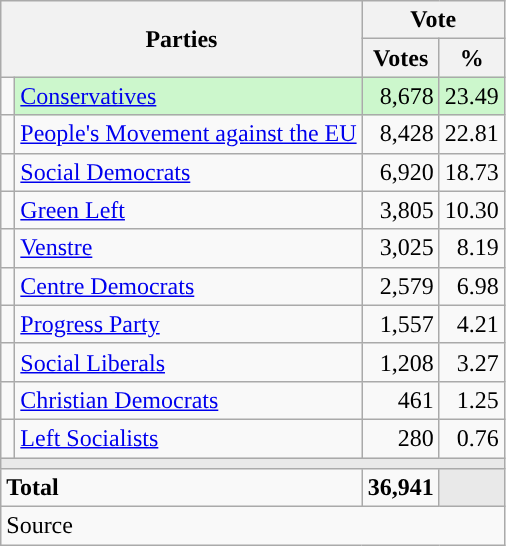<table class="wikitable" style="text-align:right;">
<tr>
<th style="text-align:centre;" rowspan="2" colspan="2" width="225">Parties</th>
<th colspan="3">Vote</th>
</tr>
<tr>
<th width="15">Votes</th>
<th width="15">%</th>
</tr>
<tr>
<td width="2" style="color:inherit;background:"></td>
<td bgcolor=#ccf7cc   align="left"><a href='#'>Conservatives</a></td>
<td bgcolor=#ccf7cc>8,678</td>
<td bgcolor=#ccf7cc>23.49</td>
</tr>
<tr>
<td width="2" style="color:inherit;background:"></td>
<td align="left"><a href='#'>People's Movement against the EU</a></td>
<td>8,428</td>
<td>22.81</td>
</tr>
<tr>
<td width="2" style="color:inherit;background:"></td>
<td align="left"><a href='#'>Social Democrats</a></td>
<td>6,920</td>
<td>18.73</td>
</tr>
<tr>
<td width="2" style="color:inherit;background:"></td>
<td align="left"><a href='#'>Green Left</a></td>
<td>3,805</td>
<td>10.30</td>
</tr>
<tr>
<td width="2" style="color:inherit;background:"></td>
<td align="left"><a href='#'>Venstre</a></td>
<td>3,025</td>
<td>8.19</td>
</tr>
<tr>
<td width="2" style="color:inherit;background:"></td>
<td align="left"><a href='#'>Centre Democrats</a></td>
<td>2,579</td>
<td>6.98</td>
</tr>
<tr>
<td width="2" style="color:inherit;background:"></td>
<td align="left"><a href='#'>Progress Party</a></td>
<td>1,557</td>
<td>4.21</td>
</tr>
<tr>
<td width="2" style="color:inherit;background:"></td>
<td align="left"><a href='#'>Social Liberals</a></td>
<td>1,208</td>
<td>3.27</td>
</tr>
<tr>
<td width="2" style="color:inherit;background:"></td>
<td align="left"><a href='#'>Christian Democrats</a></td>
<td>461</td>
<td>1.25</td>
</tr>
<tr>
<td width="2" style="color:inherit;background:"></td>
<td align="left"><a href='#'>Left Socialists</a></td>
<td>280</td>
<td>0.76</td>
</tr>
<tr>
<td colspan="7" bgcolor="#E9E9E9"></td>
</tr>
<tr>
<td align="left" colspan="2"><strong>Total</strong></td>
<td><strong>36,941</strong></td>
<td bgcolor="#E9E9E9" colspan="2"></td>
</tr>
<tr>
<td align="left" colspan="6">Source</td>
</tr>
</table>
